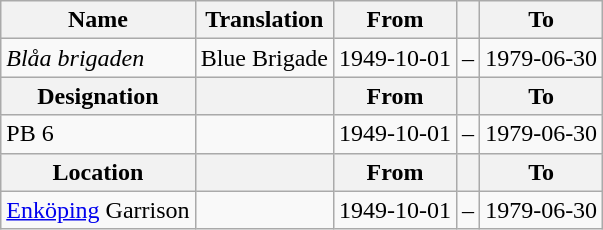<table class="wikitable">
<tr>
<th style="font-weight:bold;">Name</th>
<th style="font-weight:bold;">Translation</th>
<th style="text-align: center; font-weight:bold;">From</th>
<th></th>
<th style="text-align: center; font-weight:bold;">To</th>
</tr>
<tr>
<td style="font-style:italic;">Blåa brigaden</td>
<td>Blue Brigade</td>
<td>1949-10-01</td>
<td>–</td>
<td>1979-06-30</td>
</tr>
<tr>
<th style="font-weight:bold;">Designation</th>
<th style="font-weight:bold;"></th>
<th style="text-align: center; font-weight:bold;">From</th>
<th></th>
<th style="text-align: center; font-weight:bold;">To</th>
</tr>
<tr>
<td>PB 6</td>
<td></td>
<td style="text-align: center;">1949-10-01</td>
<td style="text-align: center;">–</td>
<td style="text-align: center;">1979-06-30</td>
</tr>
<tr>
<th style="font-weight:bold;">Location</th>
<th style="font-weight:bold;"></th>
<th style="text-align: center; font-weight:bold;">From</th>
<th></th>
<th style="text-align: center; font-weight:bold;">To</th>
</tr>
<tr>
<td><a href='#'>Enköping</a> Garrison</td>
<td></td>
<td style="text-align: center;">1949-10-01</td>
<td style="text-align: center;">–</td>
<td style="text-align: center;">1979-06-30</td>
</tr>
</table>
